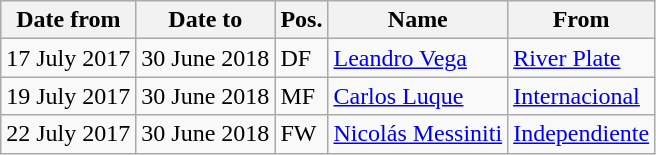<table class="wikitable">
<tr>
<th>Date from</th>
<th>Date to</th>
<th>Pos.</th>
<th>Name</th>
<th>From</th>
</tr>
<tr>
<td>17 July 2017</td>
<td>30 June 2018</td>
<td>DF</td>
<td> <a href='#'>Leandro Vega</a></td>
<td> <a href='#'>River Plate</a></td>
</tr>
<tr>
<td>19 July 2017</td>
<td>30 June 2018</td>
<td>MF</td>
<td> <a href='#'>Carlos Luque</a></td>
<td> <a href='#'>Internacional</a></td>
</tr>
<tr>
<td>22 July 2017</td>
<td>30 June 2018</td>
<td>FW</td>
<td> <a href='#'>Nicolás Messiniti</a></td>
<td> <a href='#'>Independiente</a></td>
</tr>
</table>
